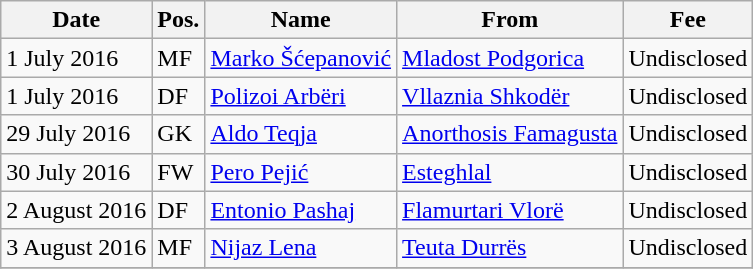<table class="wikitable">
<tr>
<th>Date</th>
<th>Pos.</th>
<th>Name</th>
<th>From</th>
<th>Fee</th>
</tr>
<tr>
<td>1 July 2016</td>
<td>MF</td>
<td> <a href='#'>Marko Šćepanović</a></td>
<td> <a href='#'>Mladost Podgorica</a></td>
<td>Undisclosed </td>
</tr>
<tr>
<td>1 July 2016</td>
<td>DF</td>
<td> <a href='#'>Polizoi Arbëri</a></td>
<td> <a href='#'>Vllaznia Shkodër</a></td>
<td>Undisclosed </td>
</tr>
<tr>
<td>29 July 2016</td>
<td>GK</td>
<td> <a href='#'>Aldo Teqja</a></td>
<td> <a href='#'>Anorthosis Famagusta</a></td>
<td>Undisclosed </td>
</tr>
<tr>
<td>30 July 2016</td>
<td>FW</td>
<td> <a href='#'>Pero Pejić</a></td>
<td> <a href='#'>Esteghlal</a></td>
<td>Undisclosed </td>
</tr>
<tr>
<td>2 August 2016</td>
<td>DF</td>
<td> <a href='#'>Entonio Pashaj</a></td>
<td> <a href='#'>Flamurtari Vlorë</a></td>
<td>Undisclosed </td>
</tr>
<tr>
<td>3 August 2016</td>
<td>MF</td>
<td> <a href='#'>Nijaz Lena</a></td>
<td> <a href='#'>Teuta Durrës</a></td>
<td>Undisclosed </td>
</tr>
<tr>
</tr>
</table>
